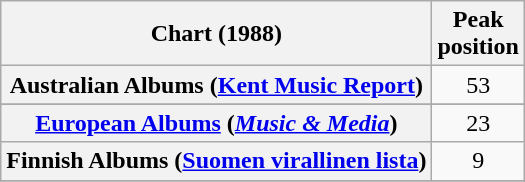<table class="wikitable sortable plainrowheaders" style="text-align:center">
<tr>
<th scope="col">Chart (1988)</th>
<th scope="col">Peak<br>position</th>
</tr>
<tr>
<th scope="row">Australian Albums (<a href='#'>Kent Music Report</a>)</th>
<td>53</td>
</tr>
<tr>
</tr>
<tr>
</tr>
<tr>
</tr>
<tr>
<th scope="row"><a href='#'>European Albums</a> (<em><a href='#'>Music & Media</a></em>)</th>
<td>23</td>
</tr>
<tr>
<th scope="row">Finnish Albums (<a href='#'>Suomen virallinen lista</a>)</th>
<td>9</td>
</tr>
<tr>
</tr>
<tr>
</tr>
<tr>
</tr>
<tr>
</tr>
<tr>
</tr>
<tr>
</tr>
<tr>
</tr>
<tr>
</tr>
</table>
